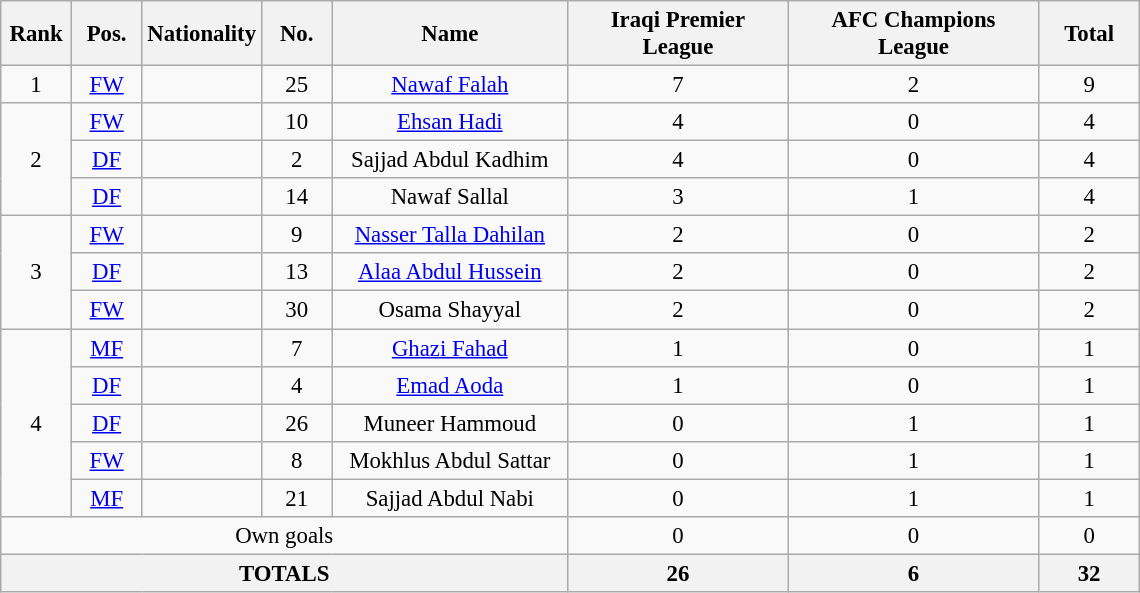<table class="wikitable" style="font-size: 95%; text-align: center;">
<tr>
<th width=40>Rank</th>
<th width=40>Pos.</th>
<th width=60>Nationality</th>
<th width=40>No.</th>
<th width=150>Name</th>
<th width=140>Iraqi Premier League</th>
<th width=160>AFC Champions League</th>
<th width=60>Total</th>
</tr>
<tr>
<td rowspan="1">1</td>
<td><a href='#'>FW</a></td>
<td></td>
<td>25</td>
<td><a href='#'>Nawaf Falah</a></td>
<td>7</td>
<td>2</td>
<td>9</td>
</tr>
<tr>
<td rowspan="3">2</td>
<td><a href='#'>FW</a></td>
<td></td>
<td>10</td>
<td><a href='#'>Ehsan Hadi</a></td>
<td>4</td>
<td>0</td>
<td>4</td>
</tr>
<tr>
<td><a href='#'>DF</a></td>
<td></td>
<td>2</td>
<td>Sajjad Abdul Kadhim</td>
<td>4</td>
<td>0</td>
<td>4</td>
</tr>
<tr>
<td><a href='#'>DF</a></td>
<td></td>
<td>14</td>
<td>Nawaf Sallal</td>
<td>3</td>
<td>1</td>
<td>4</td>
</tr>
<tr>
<td rowspan="3">3</td>
<td><a href='#'>FW</a></td>
<td></td>
<td>9</td>
<td><a href='#'>Nasser Talla Dahilan</a></td>
<td>2</td>
<td>0</td>
<td>2</td>
</tr>
<tr>
<td><a href='#'>DF</a></td>
<td></td>
<td>13</td>
<td><a href='#'>Alaa Abdul Hussein</a></td>
<td>2</td>
<td>0</td>
<td>2</td>
</tr>
<tr>
<td><a href='#'>FW</a></td>
<td></td>
<td>30</td>
<td>Osama Shayyal</td>
<td>2</td>
<td>0</td>
<td>2</td>
</tr>
<tr>
<td rowspan="5">4</td>
<td><a href='#'>MF</a></td>
<td></td>
<td>7</td>
<td><a href='#'>Ghazi Fahad</a></td>
<td>1</td>
<td>0</td>
<td>1</td>
</tr>
<tr>
<td><a href='#'>DF</a></td>
<td></td>
<td>4</td>
<td><a href='#'>Emad Aoda</a></td>
<td>1</td>
<td>0</td>
<td>1</td>
</tr>
<tr>
<td><a href='#'>DF</a></td>
<td></td>
<td>26</td>
<td>Muneer Hammoud</td>
<td>0</td>
<td>1</td>
<td>1</td>
</tr>
<tr>
<td><a href='#'>FW</a></td>
<td></td>
<td>8</td>
<td>Mokhlus Abdul Sattar</td>
<td>0</td>
<td>1</td>
<td>1</td>
</tr>
<tr>
<td><a href='#'>MF</a></td>
<td></td>
<td>21</td>
<td>Sajjad Abdul Nabi</td>
<td>0</td>
<td>1</td>
<td>1</td>
</tr>
<tr>
<td colspan="5">Own goals</td>
<td>0</td>
<td>0</td>
<td>0</td>
</tr>
<tr>
<th colspan="5">TOTALS</th>
<th>26</th>
<th>6</th>
<th>32</th>
</tr>
</table>
